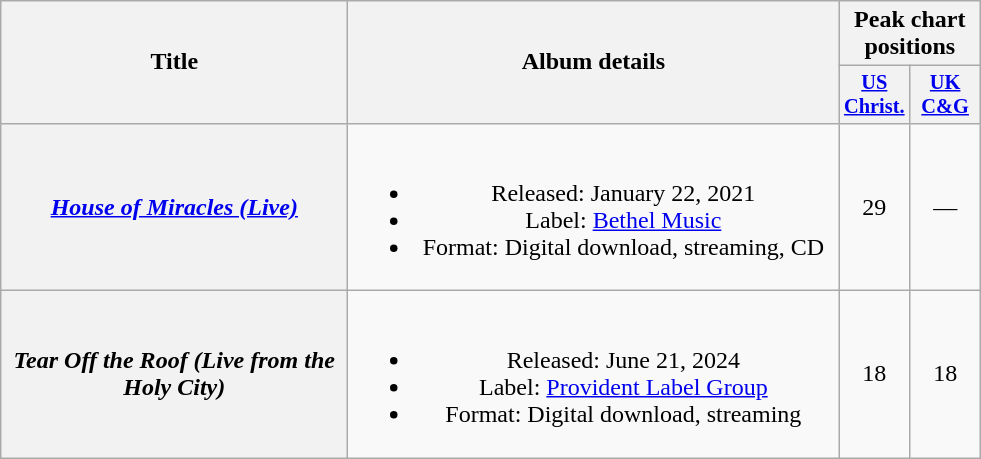<table class="wikitable plainrowheaders" style="text-align:center;">
<tr>
<th scope="col" rowspan="2" style="width:14em;">Title</th>
<th scope="col" rowspan="2" style="width:20em;">Album details</th>
<th colspan="2" scope="col">Peak chart positions</th>
</tr>
<tr>
<th scope="col" style="width:3em;font-size:85%;"><a href='#'>US<br>Christ.</a><br></th>
<th scope="col" style="width:3em;font-size:85%;"><a href='#'>UK<br>C&G</a><br></th>
</tr>
<tr>
<th scope="row"><em><a href='#'>House of Miracles (Live)</a></em></th>
<td><br><ul><li>Released: January 22, 2021</li><li>Label: <a href='#'>Bethel Music</a></li><li>Format: Digital download, streaming, CD</li></ul></td>
<td>29</td>
<td>—</td>
</tr>
<tr>
<th scope="row"><em>Tear Off the Roof (Live from the Holy City)</em></th>
<td><br><ul><li>Released: June 21, 2024</li><li>Label: <a href='#'>Provident Label Group</a></li><li>Format: Digital download, streaming</li></ul></td>
<td>18</td>
<td>18</td>
</tr>
</table>
